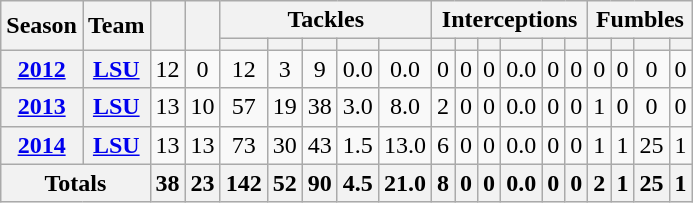<table class="wikitable" style="text-align:center;">
<tr>
<th rowspan="2">Season</th>
<th rowspan="2">Team</th>
<th rowspan="2"></th>
<th rowspan="2"></th>
<th colspan="5">Tackles</th>
<th colspan="6">Interceptions</th>
<th colspan="4">Fumbles</th>
</tr>
<tr>
<th></th>
<th></th>
<th></th>
<th></th>
<th></th>
<th></th>
<th></th>
<th></th>
<th></th>
<th></th>
<th></th>
<th></th>
<th></th>
<th></th>
<th></th>
</tr>
<tr>
<th><a href='#'>2012</a></th>
<th><a href='#'>LSU</a></th>
<td>12</td>
<td>0</td>
<td>12</td>
<td>3</td>
<td>9</td>
<td>0.0</td>
<td>0.0</td>
<td>0</td>
<td>0</td>
<td>0</td>
<td>0.0</td>
<td>0</td>
<td>0</td>
<td>0</td>
<td>0</td>
<td>0</td>
<td>0</td>
</tr>
<tr>
<th><a href='#'>2013</a></th>
<th><a href='#'>LSU</a></th>
<td>13</td>
<td>10</td>
<td>57</td>
<td>19</td>
<td>38</td>
<td>3.0</td>
<td>8.0</td>
<td>2</td>
<td>0</td>
<td>0</td>
<td>0.0</td>
<td>0</td>
<td>0</td>
<td>1</td>
<td>0</td>
<td>0</td>
<td>0</td>
</tr>
<tr>
<th><a href='#'>2014</a></th>
<th><a href='#'>LSU</a></th>
<td>13</td>
<td>13</td>
<td>73</td>
<td>30</td>
<td>43</td>
<td>1.5</td>
<td>13.0</td>
<td>6</td>
<td>0</td>
<td>0</td>
<td>0.0</td>
<td>0</td>
<td>0</td>
<td>1</td>
<td>1</td>
<td>25</td>
<td>1</td>
</tr>
<tr>
<th colspan="2">Totals</th>
<th>38</th>
<th>23</th>
<th>142</th>
<th>52</th>
<th>90</th>
<th>4.5</th>
<th>21.0</th>
<th>8</th>
<th>0</th>
<th>0</th>
<th>0.0</th>
<th>0</th>
<th>0</th>
<th>2</th>
<th>1</th>
<th>25</th>
<th>1</th>
</tr>
</table>
